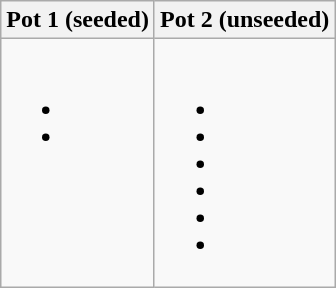<table class="wikitable">
<tr>
<th>Pot 1 (seeded)</th>
<th>Pot 2 (unseeded)</th>
</tr>
<tr>
<td valign=top><br><ul><li></li><li></li></ul></td>
<td><br><ul><li></li><li></li><li></li><li></li><li></li><li></li></ul></td>
</tr>
</table>
